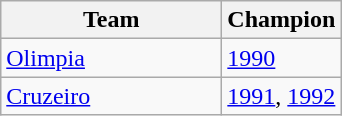<table class="wikitable">
<tr>
<th width=140>Team</th>
<th>Champion</th>
</tr>
<tr>
<td> <a href='#'>Olimpia</a></td>
<td><a href='#'>1990</a></td>
</tr>
<tr>
<td> <a href='#'>Cruzeiro</a></td>
<td><a href='#'>1991</a>, <a href='#'>1992</a></td>
</tr>
</table>
